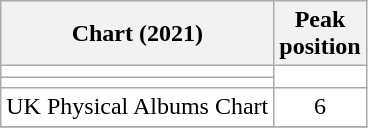<table class="wikitable plainrowheaders" style="text-align:center; background-color: #FFFFFF;">
<tr>
<th>Chart (2021)</th>
<th>Peak<br>position</th>
</tr>
<tr>
<td></td>
</tr>
<tr>
<td></td>
</tr>
<tr>
<td style="background-color: #FFFFFF; color: black;">UK Physical Albums Chart</td>
<td style="text-align:center;">6</td>
</tr>
<tr>
</tr>
</table>
